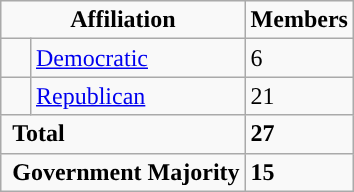<table class="wikitable">
<tr>
<td colspan="2" rowspan="1" align="center" valign="top"><strong>Affiliation</strong></td>
<td style="vertical-align:top;"><strong>Members</strong></td>
</tr>
<tr>
<td style="background-color:"> </td>
<td><a href='#'>Democratic</a></td>
<td>6</td>
</tr>
<tr>
<td style="background-color:"> </td>
<td><a href='#'>Republican</a></td>
<td>21</td>
</tr>
<tr>
<td colspan="2" rowspan="1"> <strong>Total</strong></td>
<td><strong>27</strong></td>
</tr>
<tr>
<td colspan="2" rowspan="1"> <strong>Government Majority</strong></td>
<td><strong>15</strong></td>
</tr>
</table>
